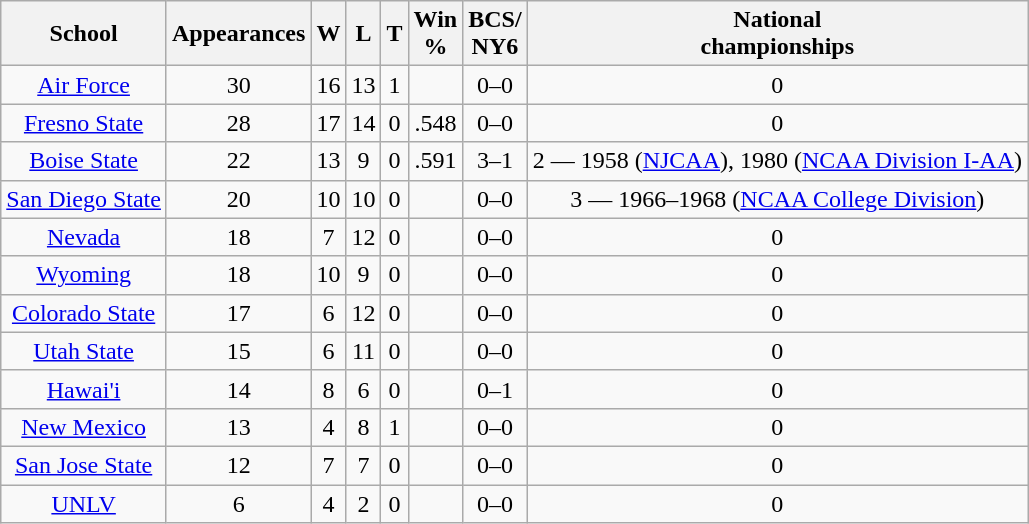<table class="wikitable sortable" style="text-align:center">
<tr>
<th>School</th>
<th>Appearances</th>
<th>W</th>
<th>L</th>
<th>T</th>
<th>Win<br>%</th>
<th>BCS/<br>NY6</th>
<th>National<br>championships</th>
</tr>
<tr>
<td><a href='#'>Air Force</a></td>
<td>30</td>
<td>16</td>
<td>13</td>
<td>1</td>
<td></td>
<td>0–0</td>
<td>0</td>
</tr>
<tr>
<td><a href='#'>Fresno State</a></td>
<td>28</td>
<td>17</td>
<td>14</td>
<td>0</td>
<td>.548</td>
<td>0–0</td>
<td>0</td>
</tr>
<tr>
<td><a href='#'>Boise State</a></td>
<td>22</td>
<td>13</td>
<td>9</td>
<td>0</td>
<td>.591</td>
<td>3–1</td>
<td>2 — 1958 (<a href='#'>NJCAA</a>), 1980 (<a href='#'>NCAA Division I-AA</a>)</td>
</tr>
<tr>
<td><a href='#'>San Diego State</a></td>
<td>20</td>
<td>10</td>
<td>10</td>
<td>0</td>
<td></td>
<td>0–0</td>
<td>3 — 1966–1968 (<a href='#'>NCAA College Division</a>)</td>
</tr>
<tr>
<td><a href='#'>Nevada</a></td>
<td>18</td>
<td>7</td>
<td>12</td>
<td>0</td>
<td></td>
<td>0–0</td>
<td>0</td>
</tr>
<tr>
<td><a href='#'>Wyoming</a></td>
<td>18</td>
<td>10</td>
<td>9</td>
<td>0</td>
<td></td>
<td>0–0</td>
<td>0</td>
</tr>
<tr>
<td><a href='#'>Colorado State</a></td>
<td>17</td>
<td>6</td>
<td>12</td>
<td>0</td>
<td></td>
<td>0–0</td>
<td>0</td>
</tr>
<tr>
<td><a href='#'>Utah State</a></td>
<td>15</td>
<td>6</td>
<td>11</td>
<td>0</td>
<td></td>
<td>0–0</td>
<td>0</td>
</tr>
<tr>
<td><a href='#'>Hawai'i</a></td>
<td>14</td>
<td>8</td>
<td>6</td>
<td>0</td>
<td></td>
<td>0–1</td>
<td>0</td>
</tr>
<tr>
<td><a href='#'>New Mexico</a></td>
<td>13</td>
<td>4</td>
<td>8</td>
<td>1</td>
<td></td>
<td>0–0</td>
<td>0</td>
</tr>
<tr>
<td><a href='#'>San Jose State</a></td>
<td>12</td>
<td>7</td>
<td>7</td>
<td>0</td>
<td></td>
<td>0–0</td>
<td>0</td>
</tr>
<tr>
<td><a href='#'>UNLV</a></td>
<td>6</td>
<td>4</td>
<td>2</td>
<td>0</td>
<td></td>
<td>0–0</td>
<td>0</td>
</tr>
</table>
